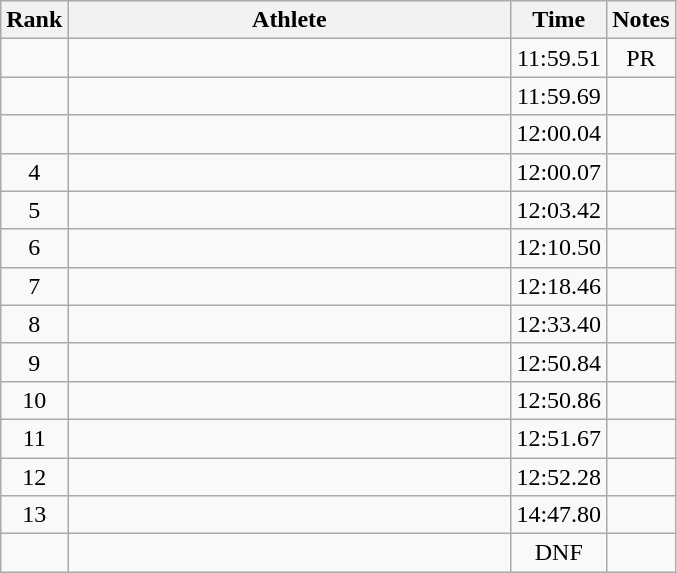<table class="wikitable" style="text-align:center">
<tr>
<th>Rank</th>
<th Style="width:18em">Athlete</th>
<th>Time</th>
<th>Notes</th>
</tr>
<tr>
<td></td>
<td style="text-align:left"></td>
<td>11:59.51</td>
<td>PR</td>
</tr>
<tr>
<td></td>
<td style="text-align:left"></td>
<td>11:59.69</td>
<td></td>
</tr>
<tr>
<td></td>
<td style="text-align:left"></td>
<td>12:00.04</td>
<td></td>
</tr>
<tr>
<td>4</td>
<td style="text-align:left"></td>
<td>12:00.07</td>
<td></td>
</tr>
<tr>
<td>5</td>
<td style="text-align:left"></td>
<td>12:03.42</td>
<td></td>
</tr>
<tr>
<td>6</td>
<td style="text-align:left"></td>
<td>12:10.50</td>
<td></td>
</tr>
<tr>
<td>7</td>
<td style="text-align:left"></td>
<td>12:18.46</td>
<td></td>
</tr>
<tr>
<td>8</td>
<td style="text-align:left"></td>
<td>12:33.40</td>
<td></td>
</tr>
<tr>
<td>9</td>
<td style="text-align:left"></td>
<td>12:50.84</td>
<td></td>
</tr>
<tr>
<td>10</td>
<td style="text-align:left"></td>
<td>12:50.86</td>
<td></td>
</tr>
<tr>
<td>11</td>
<td style="text-align:left"></td>
<td>12:51.67</td>
<td></td>
</tr>
<tr>
<td>12</td>
<td style="text-align:left"></td>
<td>12:52.28</td>
<td></td>
</tr>
<tr>
<td>13</td>
<td style="text-align:left"></td>
<td>14:47.80</td>
<td></td>
</tr>
<tr>
<td></td>
<td style="text-align:left"></td>
<td>DNF</td>
<td></td>
</tr>
</table>
